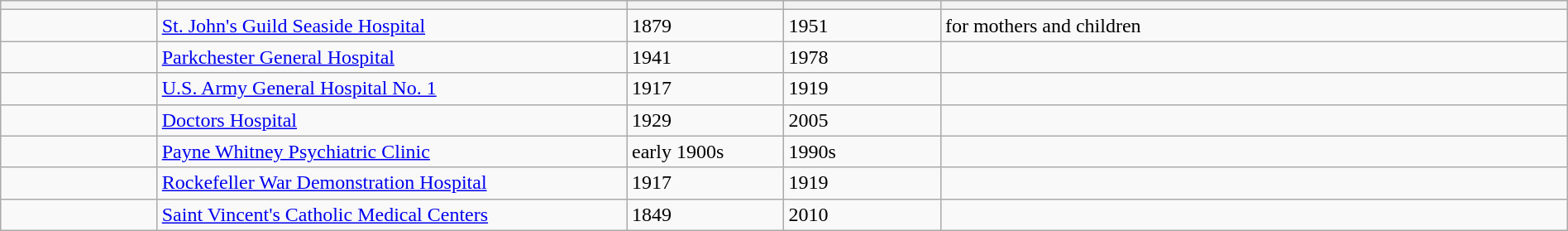<table class="wikitable sortable" style="width:100%;">
<tr>
<th style="width:10%;"></th>
<th style="width:30%;"></th>
<th style="width:10%;"></th>
<th style="width:10%;"></th>
<th style="width:40%;"></th>
</tr>
<tr>
<td></td>
<td><a href='#'>St. John's Guild Seaside Hospital</a></td>
<td>1879</td>
<td>1951</td>
<td>for mothers and children</td>
</tr>
<tr>
<td></td>
<td><a href='#'>Parkchester General Hospital</a></td>
<td>1941</td>
<td>1978</td>
<td></td>
</tr>
<tr>
<td></td>
<td><a href='#'>U.S. Army General Hospital No. 1</a></td>
<td>1917</td>
<td>1919</td>
<td></td>
</tr>
<tr>
<td></td>
<td><a href='#'>Doctors Hospital</a></td>
<td>1929</td>
<td>2005</td>
<td></td>
</tr>
<tr>
<td></td>
<td><a href='#'>Payne Whitney Psychiatric Clinic</a></td>
<td>early 1900s</td>
<td>1990s</td>
<td></td>
</tr>
<tr>
<td></td>
<td><a href='#'>Rockefeller War Demonstration Hospital</a></td>
<td>1917</td>
<td>1919</td>
<td></td>
</tr>
<tr>
<td></td>
<td><a href='#'>Saint Vincent's Catholic Medical Centers</a></td>
<td>1849</td>
<td>2010</td>
<td></td>
</tr>
</table>
